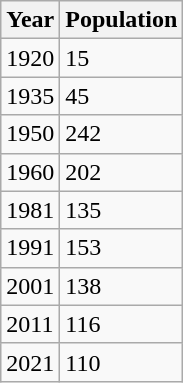<table class=wikitable>
<tr>
<th>Year</th>
<th>Population</th>
</tr>
<tr>
<td>1920</td>
<td>15</td>
</tr>
<tr>
<td>1935</td>
<td>45</td>
</tr>
<tr>
<td>1950</td>
<td>242</td>
</tr>
<tr>
<td>1960</td>
<td>202</td>
</tr>
<tr>
<td>1981</td>
<td>135</td>
</tr>
<tr>
<td>1991</td>
<td>153</td>
</tr>
<tr>
<td>2001</td>
<td>138</td>
</tr>
<tr>
<td>2011</td>
<td>116</td>
</tr>
<tr>
<td>2021</td>
<td>110</td>
</tr>
</table>
